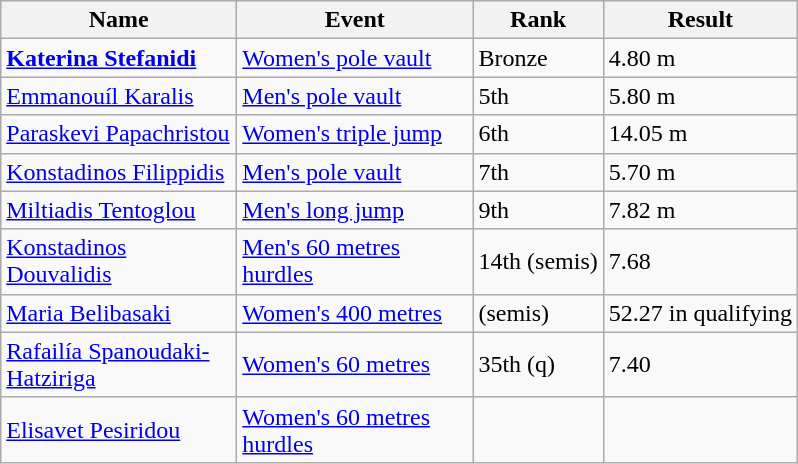<table class="wikitable sortable">
<tr>
<th width=150>Name</th>
<th width=150>Event</th>
<th>Rank</th>
<th>Result</th>
</tr>
<tr>
<td><strong><a href='#'>Katerina Stefanidi</a></strong></td>
<td><a href='#'>Women's pole vault</a></td>
<td> Bronze</td>
<td>4.80 m</td>
</tr>
<tr>
<td><a href='#'>Emmanouíl Karalis</a></td>
<td><a href='#'>Men's pole vault</a></td>
<td>5th</td>
<td>5.80 m </td>
</tr>
<tr>
<td><a href='#'>Paraskevi Papachristou</a></td>
<td><a href='#'>Women's triple jump</a></td>
<td>6th</td>
<td>14.05 m</td>
</tr>
<tr>
<td><a href='#'>Konstadinos Filippidis</a></td>
<td><a href='#'>Men's pole vault</a></td>
<td>7th</td>
<td>5.70 m</td>
</tr>
<tr>
<td><a href='#'>Miltiadis Tentoglou</a></td>
<td><a href='#'>Men's long jump</a></td>
<td>9th</td>
<td>7.82 m</td>
</tr>
<tr>
<td><a href='#'>Konstadinos Douvalidis</a></td>
<td><a href='#'>Men's 60 metres hurdles</a></td>
<td>14th (semis)</td>
<td>7.68</td>
</tr>
<tr>
<td><a href='#'>Maria Belibasaki</a></td>
<td><a href='#'>Women's 400 metres</a></td>
<td> (semis)</td>
<td>52.27  in qualifying</td>
</tr>
<tr>
<td><a href='#'>Rafailía Spanoudaki-Hatziriga</a></td>
<td><a href='#'>Women's 60 metres</a></td>
<td>35th (q)</td>
<td>7.40</td>
</tr>
<tr>
<td><a href='#'>Elisavet Pesiridou</a></td>
<td><a href='#'>Women's 60 metres hurdles</a></td>
<td></td>
<td></td>
</tr>
</table>
